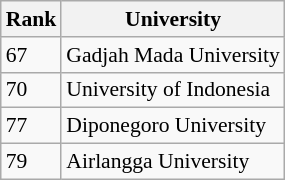<table class="wikitable" style="text-align:left; font-size:90%">
<tr>
<th>Rank</th>
<th>University</th>
</tr>
<tr>
<td>67</td>
<td>Gadjah Mada University</td>
</tr>
<tr>
<td>70</td>
<td>University of Indonesia</td>
</tr>
<tr>
<td>77</td>
<td>Diponegoro University</td>
</tr>
<tr>
<td>79</td>
<td>Airlangga University</td>
</tr>
</table>
